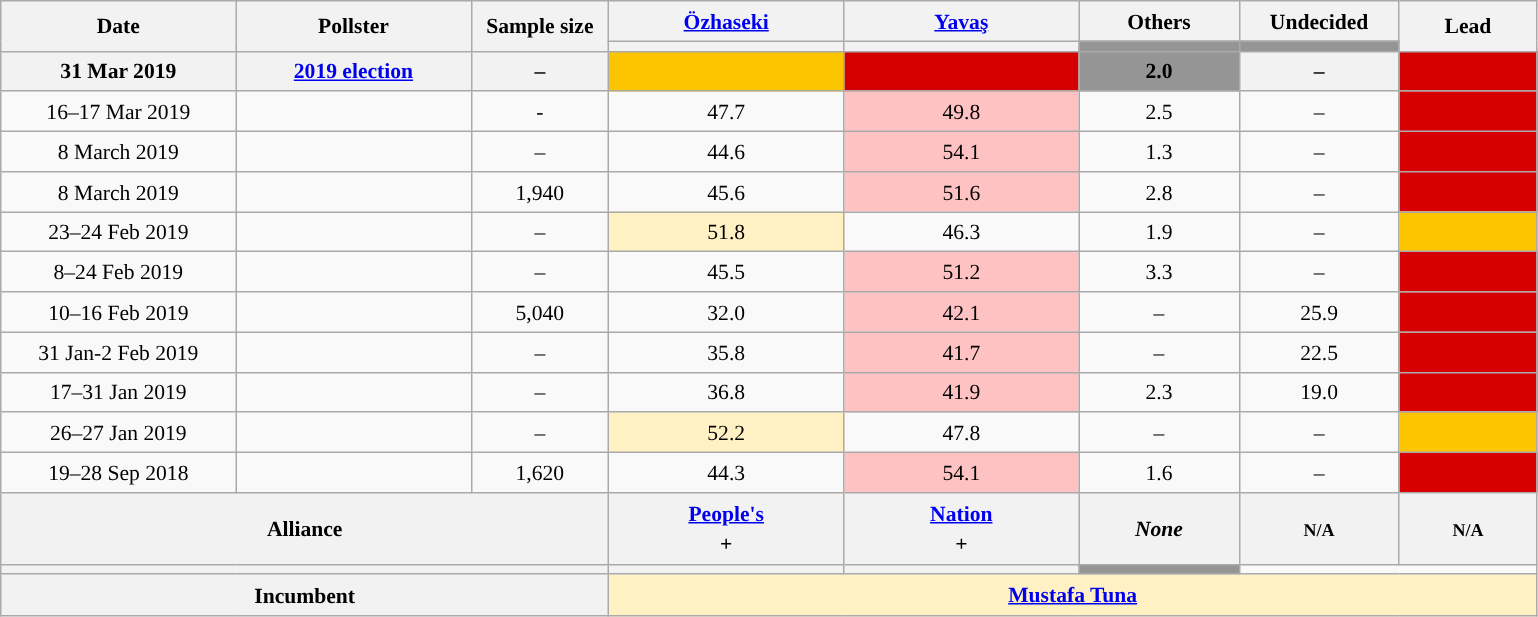<table class="wikitable" style="text-align:center; font-size:90%; line-height:20px;">
<tr>
<th rowspan=2 width="150px">Date</th>
<th rowspan=2 width="150px">Pollster</th>
<th rowspan=2 width="85px">Sample size</th>
<th width=150><a href='#'>Özhaseki</a></th>
<th width=150><a href='#'>Yavaş</a></th>
<th width=100>Others</th>
<th width=100>Undecided</th>
<th width=85 rowspan=2>Lead</th>
</tr>
<tr>
<th style="background: "></th>
<th style="background: "></th>
<th style="background: #959595"></th>
<th style="background: #959595"></th>
</tr>
<tr>
<th>31 Mar 2019</th>
<th><a href='#'>2019 election</a></th>
<th>–</th>
<th style="background: #Fdc400"></th>
<th style="background: #d40000"></th>
<th style="background: #959595">2.0</th>
<th>–</th>
<th style="background: #d40000"></th>
</tr>
<tr>
<td>16–17 Mar 2019</td>
<td></td>
<td>-</td>
<td>47.7</td>
<td style="background: #FFC2C2">49.8</td>
<td>2.5</td>
<td>–</td>
<td style="background: #d70000"></td>
</tr>
<tr>
<td>8 March 2019</td>
<td></td>
<td>–</td>
<td>44.6</td>
<td style="background: #FFC2C2">54.1</td>
<td>1.3</td>
<td>–</td>
<td style="background: #d70000"></td>
</tr>
<tr>
<td>8 March 2019</td>
<td></td>
<td>1,940</td>
<td>45.6</td>
<td style="background: #FFC2C2">51.6</td>
<td>2.8</td>
<td>–</td>
<td style="background: #d70000"></td>
</tr>
<tr>
<td>23–24 Feb 2019</td>
<td></td>
<td>–</td>
<td style="background: #FFF1C4">51.8</td>
<td>46.3</td>
<td>1.9</td>
<td>–</td>
<td style="background: #fdc400"></td>
</tr>
<tr>
<td>8–24 Feb 2019</td>
<td></td>
<td>–</td>
<td>45.5</td>
<td style="background: #FFC2C2">51.2</td>
<td>3.3</td>
<td>–</td>
<td style="background: #d70000"></td>
</tr>
<tr>
<td>10–16 Feb 2019</td>
<td></td>
<td>5,040</td>
<td>32.0</td>
<td style="background: #FFC2C2">42.1</td>
<td>–</td>
<td>25.9</td>
<td style="background: #d70000"></td>
</tr>
<tr>
<td>31 Jan-2 Feb 2019</td>
<td></td>
<td>–</td>
<td>35.8</td>
<td style="background: #FFC2C2">41.7</td>
<td>–</td>
<td>22.5</td>
<td style="background: #d70000"></td>
</tr>
<tr>
<td>17–31 Jan 2019</td>
<td></td>
<td>–</td>
<td>36.8</td>
<td style="background: #FFC2C2">41.9</td>
<td>2.3</td>
<td>19.0</td>
<td style="background: #d70000"></td>
</tr>
<tr>
<td>26–27 Jan 2019</td>
<td></td>
<td>–</td>
<td style="background: #FFF1C4">52.2</td>
<td>47.8</td>
<td>–</td>
<td>–</td>
<td style="background: #fdc400"></td>
</tr>
<tr>
<td>19–28 Sep 2018</td>
<td></td>
<td>1,620</td>
<td>44.3</td>
<td style="background: #FFC2C2">54.1</td>
<td>1.6</td>
<td>–</td>
<td style="background: #d70000"></td>
</tr>
<tr>
<th colspan=3>Alliance</th>
<th width=150><a href='#'>People's</a><br><small></small> + <small></small></th>
<th width=150><a href='#'>Nation</a><br><small></small> + <small></small></th>
<th width=100><em>None</em></th>
<th width=100><small>N/A</small></th>
<th width=85><small>N/A</small></th>
</tr>
<tr>
<th colspan=3></th>
<th style="background: "></th>
<th style="background: "></th>
<th style="background: #959595"></th>
</tr>
<tr>
<th colspan=3>Incumbent</th>
<th style="background: #FFF1C4" colspan=5><a href='#'>Mustafa Tuna</a> <small></small></th>
</tr>
</table>
